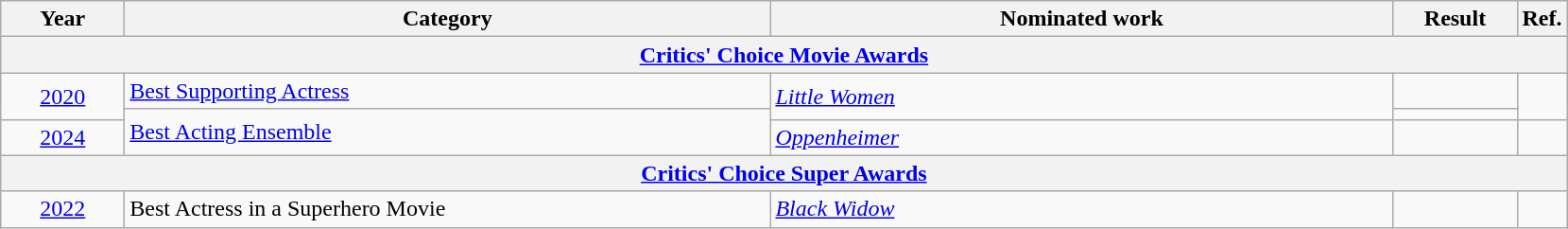<table class=wikitable>
<tr>
<th scope="col" style="width:5em;">Year</th>
<th scope="col" style="width:28em;">Category</th>
<th scope="col" style="width:27em;">Nominated work</th>
<th scope="col" style="width:5em;">Result</th>
<th>Ref.</th>
</tr>
<tr>
<th colspan=5><a href='#'>Critics' Choice Movie Awards</a></th>
</tr>
<tr>
<td style="text-align:center;", rowspan="2"><a href='#'>2020</a></td>
<td><a href='#'>Best Supporting Actress</a></td>
<td rowspan="2"><em><a href='#'>Little Women</a></em></td>
<td></td>
<td align="center" rowspan="2"></td>
</tr>
<tr>
<td rowspan=2><a href='#'>Best Acting Ensemble</a></td>
<td></td>
</tr>
<tr>
<td style="text-align:center;"><a href='#'>2024</a></td>
<td><em><a href='#'>Oppenheimer</a></em></td>
<td></td>
<td align="center"></td>
</tr>
<tr>
<th colspan=5><a href='#'>Critics' Choice Super Awards</a></th>
</tr>
<tr>
<td style="text-align:center;"><a href='#'>2022</a></td>
<td>Best Actress in a Superhero Movie</td>
<td><em><a href='#'>Black Widow</a></em></td>
<td></td>
<td align="center"></td>
</tr>
</table>
